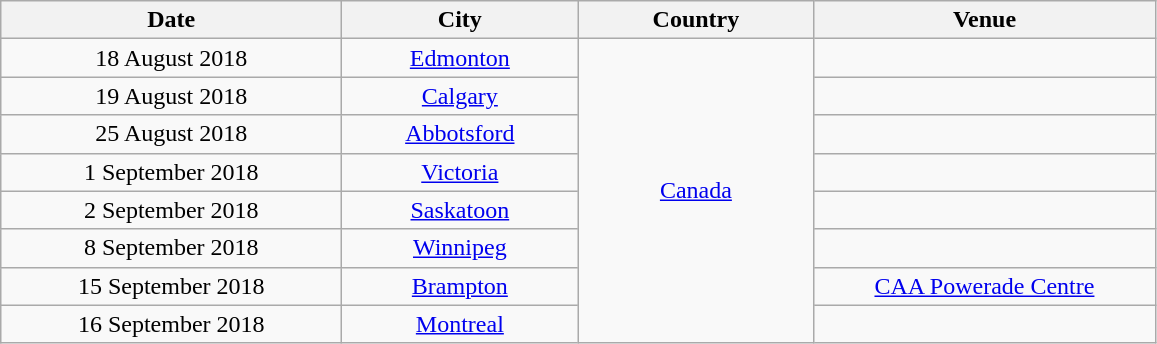<table class="wikitable" style="text-align:center;">
<tr>
<th width="220">Date</th>
<th width="150">City</th>
<th width="150">Country</th>
<th width="220">Venue</th>
</tr>
<tr>
<td>18 August 2018</td>
<td><a href='#'>Edmonton</a></td>
<td rowspan="8"><a href='#'>Canada</a></td>
<td></td>
</tr>
<tr>
<td>19 August 2018</td>
<td><a href='#'>Calgary</a></td>
<td></td>
</tr>
<tr>
<td>25 August 2018</td>
<td><a href='#'>Abbotsford</a></td>
<td></td>
</tr>
<tr>
<td>1 September 2018</td>
<td><a href='#'>Victoria</a></td>
<td></td>
</tr>
<tr>
<td>2 September 2018</td>
<td><a href='#'>Saskatoon</a></td>
<td></td>
</tr>
<tr>
<td>8 September 2018</td>
<td><a href='#'>Winnipeg</a></td>
<td></td>
</tr>
<tr>
<td>15 September 2018</td>
<td><a href='#'>Brampton</a></td>
<td><a href='#'>CAA Powerade Centre</a></td>
</tr>
<tr>
<td>16 September 2018</td>
<td><a href='#'>Montreal</a></td>
<td></td>
</tr>
</table>
